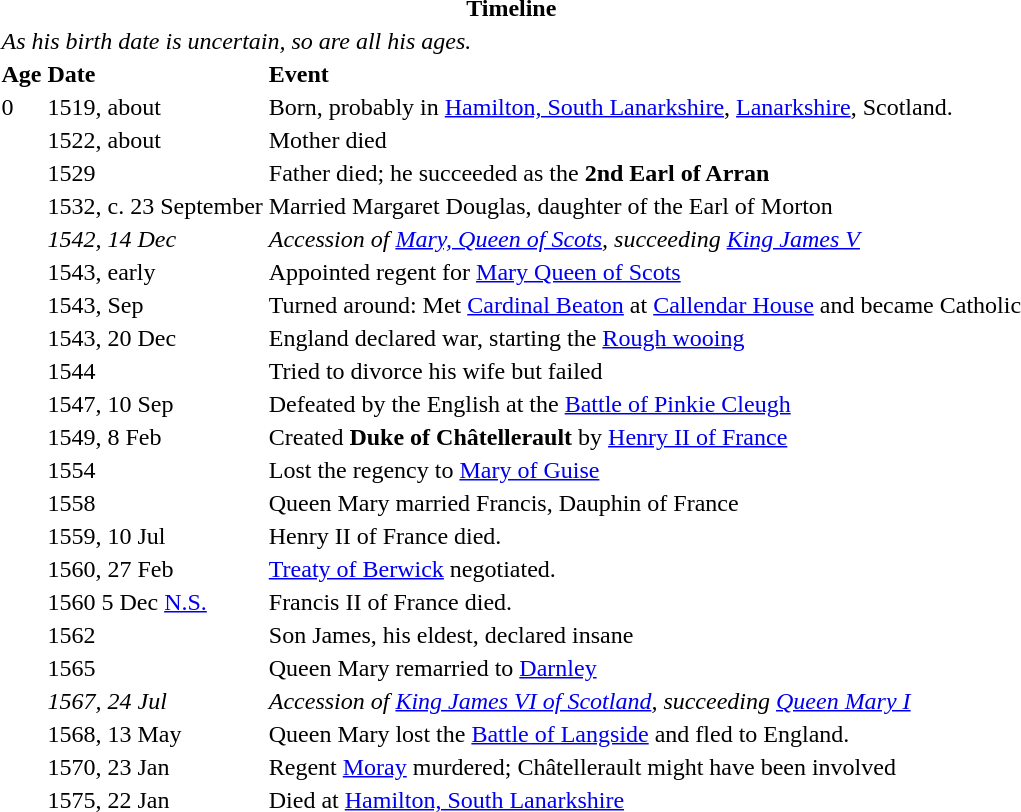<table>
<tr>
<th colspan=3>Timeline</th>
</tr>
<tr>
<td colspan=3><em>As his birth date is uncertain, so are all his ages.</em></td>
</tr>
<tr>
<th align="left">Age</th>
<th align="left">Date</th>
<th align="left">Event</th>
</tr>
<tr>
<td>0</td>
<td>1519, about</td>
<td>Born, probably in <a href='#'>Hamilton, South Lanarkshire</a>, <a href='#'>Lanarkshire</a>, Scotland.</td>
</tr>
<tr>
<td></td>
<td>1522, about</td>
<td>Mother died</td>
</tr>
<tr>
<td></td>
<td>1529</td>
<td>Father died; he succeeded as the <strong>2nd Earl of Arran</strong></td>
</tr>
<tr>
<td></td>
<td>1532, c. 23 September</td>
<td>Married Margaret Douglas, daughter of the Earl of Morton</td>
</tr>
<tr>
<td></td>
<td><em>1542, 14 Dec</em></td>
<td><em>Accession of <a href='#'>Mary, Queen of Scots</a>, succeeding <a href='#'>King James V</a></em></td>
</tr>
<tr>
<td></td>
<td>1543, early</td>
<td>Appointed regent for <a href='#'>Mary Queen of Scots</a></td>
</tr>
<tr>
<td></td>
<td>1543, Sep</td>
<td>Turned around: Met <a href='#'>Cardinal Beaton</a> at <a href='#'>Callendar House</a> and became Catholic</td>
</tr>
<tr>
<td></td>
<td>1543, 20 Dec</td>
<td>England declared war, starting the <a href='#'>Rough wooing</a></td>
</tr>
<tr>
<td></td>
<td>1544</td>
<td>Tried to divorce his wife but failed</td>
</tr>
<tr>
<td></td>
<td>1547, 10 Sep</td>
<td>Defeated by the English at the <a href='#'>Battle of Pinkie Cleugh</a></td>
</tr>
<tr>
<td></td>
<td>1549, 8 Feb</td>
<td>Created <strong>Duke of Châtellerault</strong> by <a href='#'>Henry II of France</a></td>
</tr>
<tr>
<td></td>
<td>1554</td>
<td>Lost the regency to <a href='#'>Mary of Guise</a></td>
</tr>
<tr>
<td></td>
<td>1558</td>
<td>Queen Mary married Francis, Dauphin of France</td>
</tr>
<tr>
<td></td>
<td>1559, 10 Jul</td>
<td>Henry II of France died.</td>
</tr>
<tr>
<td></td>
<td>1560, 27 Feb</td>
<td><a href='#'>Treaty of Berwick</a> negotiated.</td>
</tr>
<tr>
<td></td>
<td>1560 5 Dec <a href='#'>N.S.</a></td>
<td>Francis II of France died.</td>
</tr>
<tr>
<td></td>
<td>1562</td>
<td>Son James, his eldest, declared insane</td>
</tr>
<tr>
<td></td>
<td>1565</td>
<td>Queen Mary remarried to <a href='#'>Darnley</a></td>
</tr>
<tr>
<td></td>
<td><em>1567, 24 Jul</em></td>
<td><em>Accession of <a href='#'>King James VI of Scotland</a>, succeeding <a href='#'>Queen Mary I</a></em></td>
</tr>
<tr>
<td></td>
<td>1568, 13 May</td>
<td>Queen Mary lost the <a href='#'>Battle of Langside</a> and fled to England.</td>
</tr>
<tr>
<td></td>
<td>1570, 23 Jan</td>
<td>Regent <a href='#'>Moray</a> murdered; Châtellerault might have been involved</td>
</tr>
<tr>
<td></td>
<td>1575, 22 Jan</td>
<td>Died at <a href='#'>Hamilton, South Lanarkshire</a></td>
</tr>
</table>
